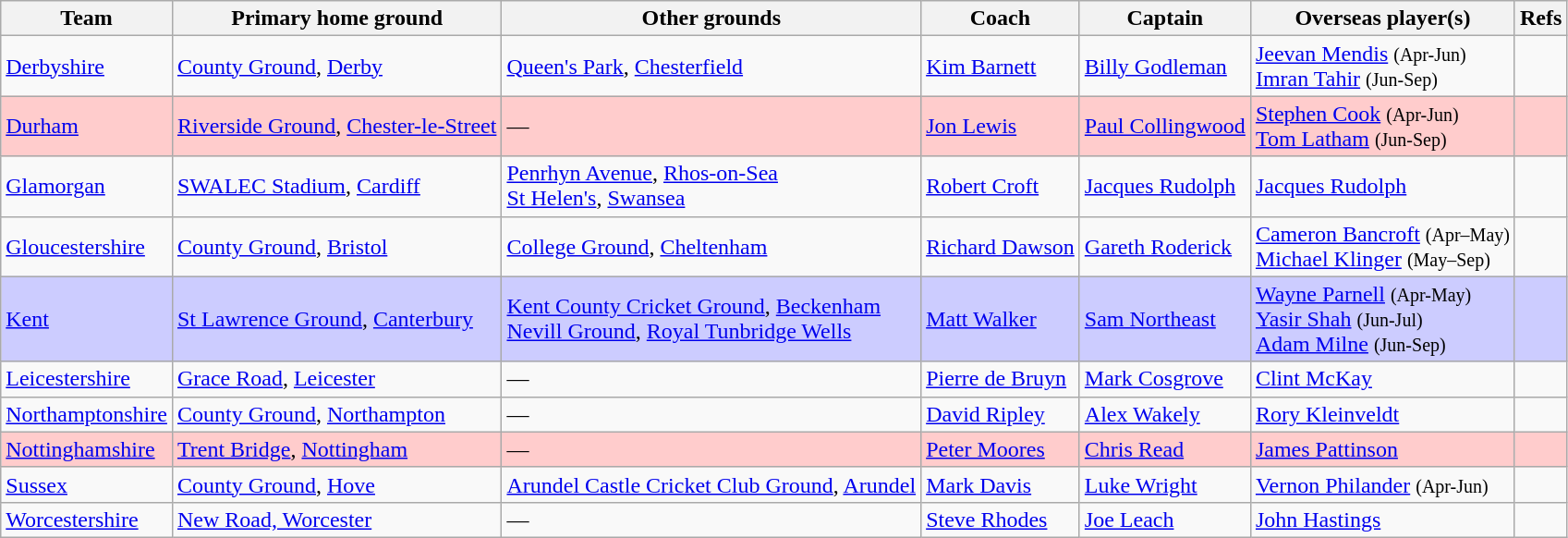<table class="wikitable sortable">
<tr>
<th>Team</th>
<th>Primary home ground</th>
<th>Other grounds</th>
<th>Coach</th>
<th>Captain</th>
<th>Overseas player(s)</th>
<th>Refs</th>
</tr>
<tr>
<td><a href='#'>Derbyshire</a></td>
<td><a href='#'>County Ground</a>, <a href='#'>Derby</a></td>
<td><a href='#'>Queen's Park</a>, <a href='#'>Chesterfield</a></td>
<td> <a href='#'>Kim Barnett</a></td>
<td> <a href='#'>Billy Godleman</a></td>
<td> <a href='#'>Jeevan Mendis</a> <small>(Apr-Jun)</small><br>  <a href='#'>Imran Tahir</a> <small>(Jun-Sep)</small></td>
<td></td>
</tr>
<tr style="background-color:#ffcccc">
<td><a href='#'>Durham</a></td>
<td><a href='#'>Riverside Ground</a>, <a href='#'>Chester-le-Street</a></td>
<td>—</td>
<td> <a href='#'>Jon Lewis</a></td>
<td> <a href='#'>Paul Collingwood</a></td>
<td> <a href='#'>Stephen Cook</a> <small>(Apr-Jun)</small><br>  <a href='#'>Tom Latham</a> <small>(Jun-Sep)</small></td>
<td></td>
</tr>
<tr>
<td><a href='#'>Glamorgan</a></td>
<td><a href='#'>SWALEC Stadium</a>, <a href='#'>Cardiff</a></td>
<td><a href='#'>Penrhyn Avenue</a>, <a href='#'>Rhos-on-Sea</a><br><a href='#'>St Helen's</a>, <a href='#'>Swansea</a></td>
<td> <a href='#'>Robert Croft</a></td>
<td> <a href='#'>Jacques Rudolph</a></td>
<td> <a href='#'>Jacques Rudolph</a></td>
<td></td>
</tr>
<tr>
<td><a href='#'>Gloucestershire</a></td>
<td><a href='#'>County Ground</a>, <a href='#'>Bristol</a></td>
<td><a href='#'>College Ground</a>, <a href='#'>Cheltenham</a></td>
<td> <a href='#'>Richard Dawson</a></td>
<td> <a href='#'>Gareth Roderick</a></td>
<td> <a href='#'>Cameron Bancroft</a> <small>(Apr–May)</small><br> <a href='#'>Michael Klinger</a> <small>(May–Sep)</small></td>
<td></td>
</tr>
<tr style="background-color:#CCCCFF">
<td><a href='#'>Kent</a></td>
<td><a href='#'>St Lawrence Ground</a>, <a href='#'>Canterbury</a></td>
<td><a href='#'>Kent County Cricket Ground</a>, <a href='#'>Beckenham</a><br><a href='#'>Nevill Ground</a>, <a href='#'>Royal Tunbridge Wells</a></td>
<td> <a href='#'>Matt Walker</a></td>
<td> <a href='#'>Sam Northeast</a></td>
<td> <a href='#'>Wayne Parnell</a> <small>(Apr-May)</small><br>  <a href='#'>Yasir Shah</a> <small>(Jun-Jul)</small><br>  <a href='#'>Adam Milne</a> <small>(Jun-Sep)</small></td>
<td></td>
</tr>
<tr>
<td><a href='#'>Leicestershire</a></td>
<td><a href='#'>Grace Road</a>, <a href='#'>Leicester</a></td>
<td>—</td>
<td> <a href='#'>Pierre de Bruyn</a></td>
<td> <a href='#'>Mark Cosgrove</a></td>
<td> <a href='#'>Clint McKay</a></td>
<td></td>
</tr>
<tr>
<td><a href='#'>Northamptonshire</a></td>
<td><a href='#'>County Ground</a>, <a href='#'>Northampton</a></td>
<td>—</td>
<td> <a href='#'>David Ripley</a></td>
<td> <a href='#'>Alex Wakely</a></td>
<td> <a href='#'>Rory Kleinveldt</a></td>
<td></td>
</tr>
<tr style="background-color:#ffcccc">
<td><a href='#'>Nottinghamshire</a></td>
<td><a href='#'>Trent Bridge</a>, <a href='#'>Nottingham</a></td>
<td>—</td>
<td> <a href='#'>Peter Moores</a></td>
<td> <a href='#'>Chris Read</a></td>
<td> <a href='#'>James Pattinson</a></td>
<td></td>
</tr>
<tr>
<td><a href='#'>Sussex</a></td>
<td><a href='#'>County Ground</a>, <a href='#'>Hove</a></td>
<td><a href='#'>Arundel Castle Cricket Club Ground</a>, <a href='#'>Arundel</a></td>
<td> <a href='#'>Mark Davis</a></td>
<td> <a href='#'>Luke Wright</a></td>
<td> <a href='#'>Vernon Philander</a> <small>(Apr-Jun)</small></td>
<td></td>
</tr>
<tr>
<td><a href='#'>Worcestershire</a></td>
<td><a href='#'>New Road, Worcester</a></td>
<td>—</td>
<td> <a href='#'>Steve Rhodes</a></td>
<td> <a href='#'>Joe Leach</a></td>
<td> <a href='#'>John Hastings</a></td>
<td></td>
</tr>
</table>
